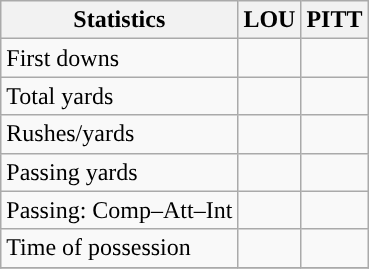<table class="wikitable" style="float: left;">
<tr>
<th>Statistics</th>
<th>LOU</th>
<th>PITT</th>
</tr>
<tr>
<td>First downs</td>
<td></td>
<td></td>
</tr>
<tr>
<td>Total yards</td>
<td></td>
<td></td>
</tr>
<tr>
<td>Rushes/yards</td>
<td></td>
<td></td>
</tr>
<tr>
<td>Passing yards</td>
<td></td>
<td></td>
</tr>
<tr>
<td>Passing: Comp–Att–Int</td>
<td></td>
<td></td>
</tr>
<tr>
<td>Time of possession</td>
<td></td>
<td></td>
</tr>
<tr>
</tr>
</table>
